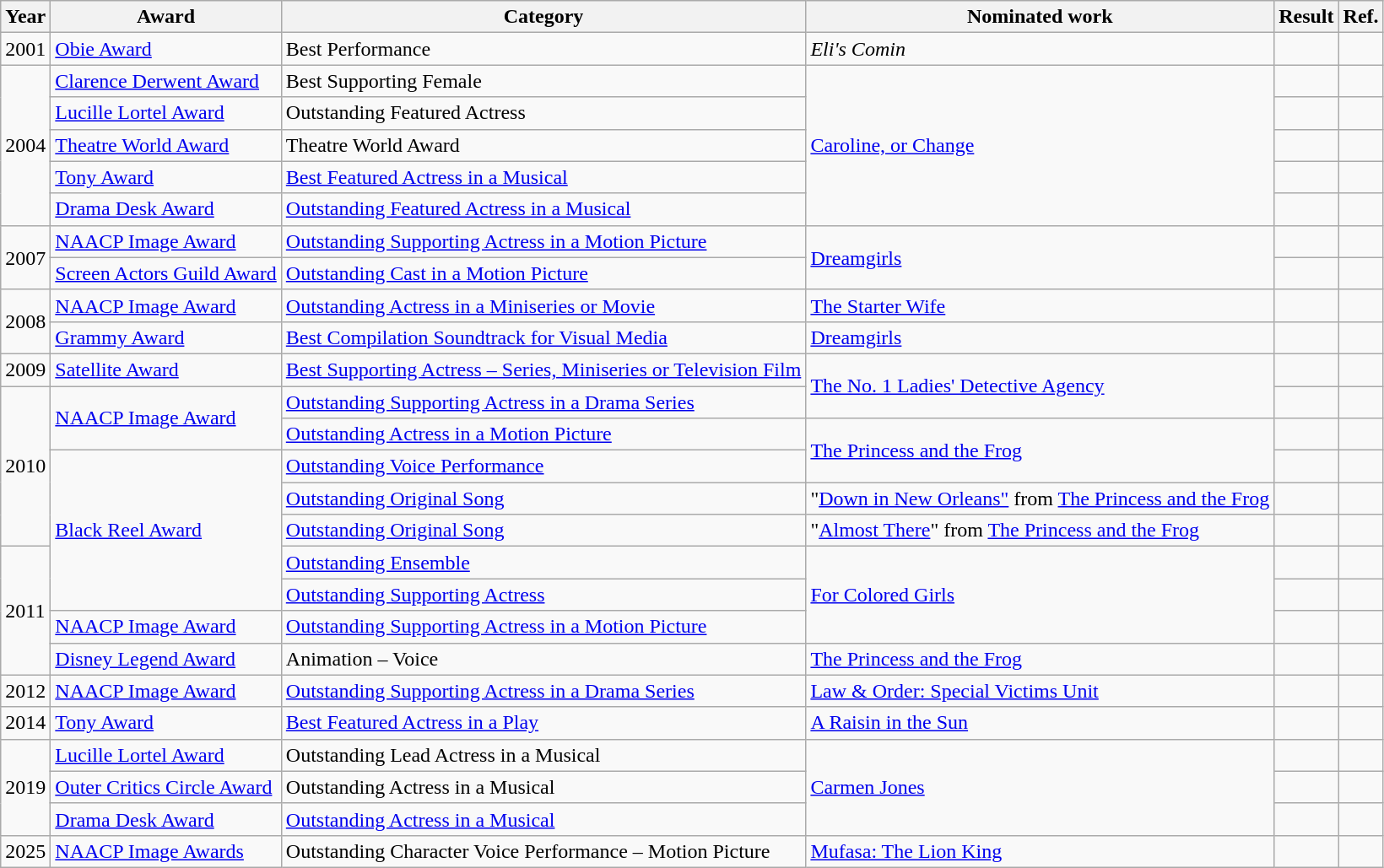<table class="wikitable sortable">
<tr>
<th>Year</th>
<th>Award</th>
<th>Category</th>
<th>Nominated work</th>
<th>Result</th>
<th class=unsortable>Ref.</th>
</tr>
<tr>
<td>2001</td>
<td><a href='#'>Obie Award</a></td>
<td>Best Performance</td>
<td><em>Eli's Comin<strong></td>
<td></td>
<td></td>
</tr>
<tr>
<td rowspan="5">2004</td>
<td><a href='#'>Clarence Derwent Award</a></td>
<td>Best Supporting Female</td>
<td rowspan="5"></em><a href='#'>Caroline, or Change</a><em></td>
<td></td>
<td></td>
</tr>
<tr>
<td><a href='#'>Lucille Lortel Award</a></td>
<td>Outstanding Featured Actress</td>
<td></td>
<td></td>
</tr>
<tr>
<td><a href='#'>Theatre World Award</a></td>
<td>Theatre World Award</td>
<td></td>
<td></td>
</tr>
<tr>
<td><a href='#'>Tony Award</a></td>
<td><a href='#'>Best Featured Actress in a Musical</a></td>
<td></td>
<td></td>
</tr>
<tr>
<td><a href='#'>Drama Desk Award</a></td>
<td><a href='#'>Outstanding Featured Actress in a Musical</a></td>
<td></td>
<td></td>
</tr>
<tr>
<td rowspan="2">2007</td>
<td><a href='#'>NAACP Image Award</a></td>
<td><a href='#'>Outstanding Supporting Actress in a Motion Picture</a></td>
<td rowspan="2"></em><a href='#'>Dreamgirls</a><em></td>
<td></td>
<td></td>
</tr>
<tr>
<td><a href='#'>Screen Actors Guild Award</a></td>
<td><a href='#'>Outstanding Cast in a Motion Picture</a></td>
<td></td>
<td></td>
</tr>
<tr>
<td rowspan="2">2008</td>
<td><a href='#'>NAACP Image Award</a></td>
<td><a href='#'>Outstanding Actress in a Miniseries or Movie</a></td>
<td><a href='#'></em>The Starter Wife<em></a></td>
<td></td>
<td></td>
</tr>
<tr>
<td><a href='#'>Grammy Award</a></td>
<td><a href='#'>Best Compilation Soundtrack for Visual Media</a></td>
<td><a href='#'></em>Dreamgirls<em></a></td>
<td></td>
<td></td>
</tr>
<tr>
<td>2009</td>
<td><a href='#'>Satellite Award</a></td>
<td><a href='#'>Best Supporting Actress – Series, Miniseries or Television Film</a></td>
<td rowspan="2"></em><a href='#'>The No. 1 Ladies' Detective Agency</a><em></td>
<td></td>
<td></td>
</tr>
<tr>
<td rowspan="5">2010</td>
<td rowspan="2"><a href='#'>NAACP Image Award</a></td>
<td><a href='#'>Outstanding Supporting Actress in a Drama Series</a></td>
<td></td>
<td></td>
</tr>
<tr>
<td><a href='#'>Outstanding Actress in a Motion Picture</a></td>
<td rowspan="2"></em><a href='#'>The Princess and the Frog</a><em></td>
<td></td>
<td></td>
</tr>
<tr>
<td rowspan="5"><a href='#'>Black Reel Award</a></td>
<td><a href='#'>Outstanding Voice Performance</a></td>
<td></td>
<td></td>
</tr>
<tr>
<td><a href='#'>Outstanding Original Song</a></td>
<td>"<a href='#'>Down in New Orleans"</a> from </em><a href='#'>The Princess and the Frog</a><em></td>
<td></td>
<td></td>
</tr>
<tr>
<td><a href='#'>Outstanding Original Song</a></td>
<td>"<a href='#'>Almost There</a>" from </em><a href='#'>The Princess and the Frog</a><em></td>
<td></td>
<td></td>
</tr>
<tr>
<td rowspan="4">2011</td>
<td><a href='#'>Outstanding Ensemble</a></td>
<td rowspan="3"></em><a href='#'>For Colored Girls</a><em></td>
<td></td>
<td></td>
</tr>
<tr>
<td><a href='#'>Outstanding Supporting Actress</a></td>
<td></td>
<td></td>
</tr>
<tr>
<td><a href='#'>NAACP Image Award</a></td>
<td><a href='#'>Outstanding Supporting Actress in a Motion Picture</a></td>
<td></td>
<td></td>
</tr>
<tr>
<td><a href='#'>Disney Legend Award</a></td>
<td>Animation – Voice</td>
<td></em><a href='#'>The Princess and the Frog</a><em></td>
<td></td>
<td></td>
</tr>
<tr>
<td>2012</td>
<td><a href='#'>NAACP Image Award</a></td>
<td><a href='#'>Outstanding Supporting Actress in a Drama Series</a></td>
<td></em><a href='#'>Law & Order: Special Victims Unit</a><em></td>
<td></td>
<td></td>
</tr>
<tr>
<td>2014</td>
<td><a href='#'>Tony Award</a></td>
<td><a href='#'>Best Featured Actress in a Play</a></td>
<td></em><a href='#'>A Raisin in the Sun</a><em></td>
<td></td>
<td></td>
</tr>
<tr>
<td rowspan="3">2019</td>
<td><a href='#'>Lucille Lortel Award</a></td>
<td>Outstanding Lead Actress in a Musical</td>
<td rowspan="3"></em><a href='#'>Carmen Jones</a><em></td>
<td></td>
<td></td>
</tr>
<tr>
<td><a href='#'>Outer Critics Circle Award</a></td>
<td Outstanding Actress in a Musical>Outstanding Actress in a Musical</td>
<td></td>
<td></td>
</tr>
<tr>
<td><a href='#'>Drama Desk Award</a></td>
<td><a href='#'>Outstanding Actress in a Musical</a></td>
<td></td>
<td></td>
</tr>
<tr>
<td>2025</td>
<td><a href='#'>NAACP Image Awards</a></td>
<td>Outstanding Character Voice Performance – Motion Picture</td>
<td></em><a href='#'>Mufasa: The Lion King</a><em></td>
<td></td>
<td></td>
</tr>
</table>
